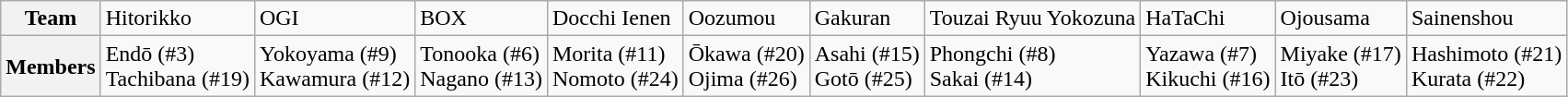<table class="wikitable">
<tr>
<th>Team</th>
<td>Hitorikko</td>
<td>OGI</td>
<td>BOX</td>
<td>Docchi Ienen</td>
<td>Oozumou</td>
<td>Gakuran</td>
<td>Touzai Ryuu Yokozuna</td>
<td>HaTaChi</td>
<td>Ojousama</td>
<td>Sainenshou</td>
</tr>
<tr>
<th>Members</th>
<td>Endō (#3) <br>Tachibana (#19)</td>
<td>Yokoyama (#9) <br>Kawamura (#12)</td>
<td>Tonooka (#6) <br>Nagano (#13)</td>
<td>Morita (#11) <br>Nomoto (#24)</td>
<td>Ōkawa (#20) <br>Ojima (#26)</td>
<td>Asahi (#15) <br>Gotō (#25)</td>
<td>Phongchi (#8) <br>Sakai (#14)</td>
<td>Yazawa (#7) <br>Kikuchi (#16)</td>
<td>Miyake (#17) <br>Itō (#23)</td>
<td>Hashimoto (#21) <br>Kurata (#22)</td>
</tr>
</table>
